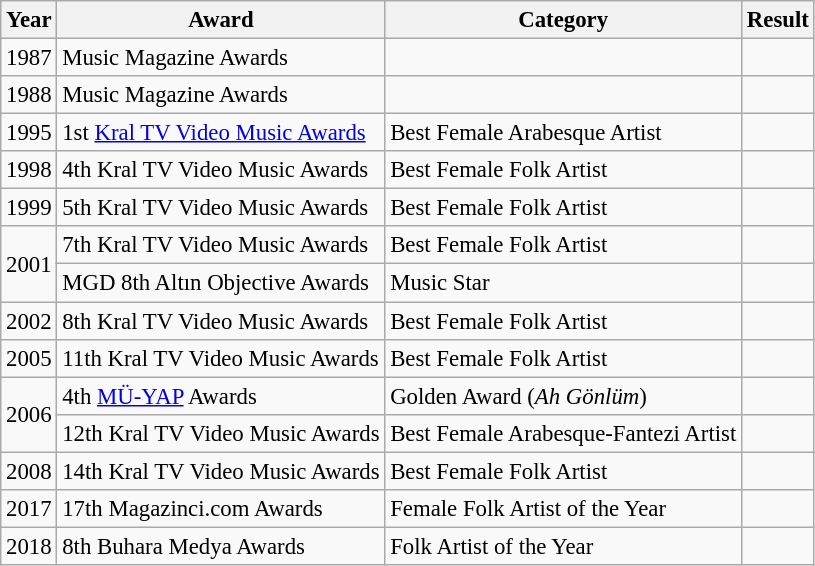<table class="wikitable" style="font-size: 95%;">
<tr>
<th>Year</th>
<th>Award</th>
<th>Category</th>
<th>Result</th>
</tr>
<tr>
<td>1987</td>
<td>Music Magazine Awards</td>
<td></td>
<td></td>
</tr>
<tr>
<td>1988</td>
<td>Music Magazine Awards</td>
<td></td>
<td></td>
</tr>
<tr>
<td>1995</td>
<td>1st <a href='#'>Kral TV Video Music Awards</a></td>
<td>Best Female Arabesque Artist</td>
<td></td>
</tr>
<tr>
<td>1998</td>
<td>4th Kral TV Video Music Awards</td>
<td>Best Female Folk Artist</td>
<td></td>
</tr>
<tr>
<td>1999</td>
<td>5th Kral TV Video Music Awards</td>
<td>Best Female Folk Artist</td>
<td></td>
</tr>
<tr>
<td rowspan=2>2001</td>
<td>7th Kral TV Video Music Awards</td>
<td>Best Female Folk Artist</td>
<td></td>
</tr>
<tr>
<td>MGD 8th Altın Objective Awards</td>
<td>Music Star</td>
<td></td>
</tr>
<tr>
<td>2002</td>
<td>8th Kral TV Video Music Awards</td>
<td>Best Female Folk Artist</td>
<td></td>
</tr>
<tr>
<td>2005</td>
<td>11th Kral TV Video Music Awards</td>
<td>Best Female Folk Artist</td>
<td></td>
</tr>
<tr>
<td rowspan=2>2006</td>
<td>4th <a href='#'>MÜ-YAP</a> Awards</td>
<td>Golden Award (<em>Ah Gönlüm</em>)</td>
<td></td>
</tr>
<tr>
<td>12th Kral TV Video Music Awards</td>
<td>Best Female Arabesque-Fantezi Artist</td>
<td></td>
</tr>
<tr>
<td>2008</td>
<td>14th Kral TV Video Music Awards</td>
<td>Best Female Folk Artist</td>
<td></td>
</tr>
<tr>
<td>2017</td>
<td>17th Magazinci.com Awards</td>
<td>Female Folk Artist of the Year</td>
<td></td>
</tr>
<tr>
<td>2018</td>
<td>8th Buhara Medya Awards</td>
<td>Folk Artist of the Year</td>
<td></td>
</tr>
</table>
